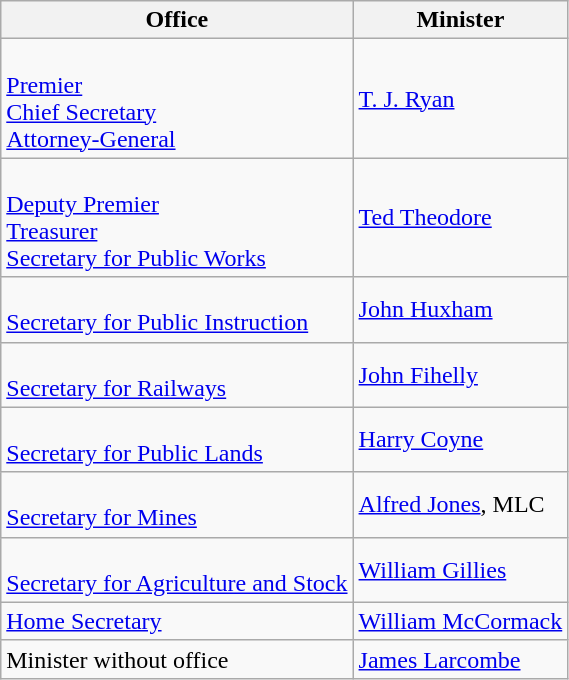<table class="wikitable">
<tr>
<th>Office</th>
<th>Minister</th>
</tr>
<tr>
<td><br><a href='#'>Premier</a><br>
<a href='#'>Chief Secretary</a><br>
<a href='#'>Attorney-General</a><br></td>
<td><a href='#'>T. J. Ryan</a></td>
</tr>
<tr>
<td><br><a href='#'>Deputy Premier</a><br>
<a href='#'>Treasurer</a><br>
<a href='#'>Secretary for Public Works</a></td>
<td><a href='#'>Ted Theodore</a></td>
</tr>
<tr>
<td><br><a href='#'>Secretary for Public Instruction</a></td>
<td><a href='#'>John Huxham</a></td>
</tr>
<tr>
<td><br><a href='#'>Secretary for Railways</a></td>
<td><a href='#'>John Fihelly</a></td>
</tr>
<tr>
<td><br><a href='#'>Secretary for Public Lands</a></td>
<td><a href='#'>Harry Coyne</a></td>
</tr>
<tr>
<td><br><a href='#'>Secretary for Mines</a></td>
<td><a href='#'>Alfred Jones</a>, MLC</td>
</tr>
<tr>
<td><br><a href='#'>Secretary for Agriculture and Stock</a></td>
<td><a href='#'>William Gillies</a></td>
</tr>
<tr>
<td><a href='#'>Home Secretary</a></td>
<td><a href='#'>William McCormack</a></td>
</tr>
<tr>
<td>Minister without office</td>
<td><a href='#'>James Larcombe</a></td>
</tr>
</table>
